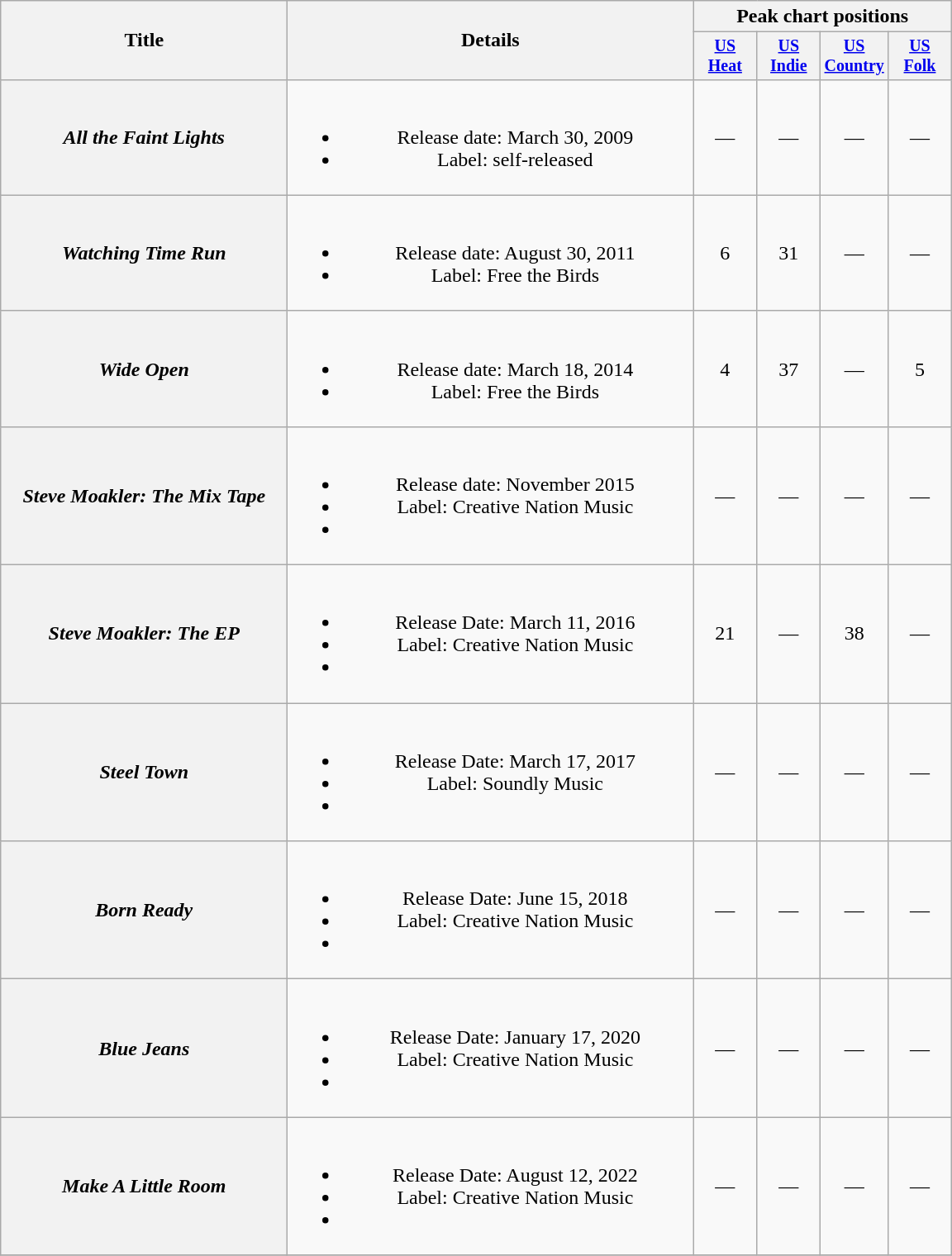<table class="wikitable plainrowheaders" style="text-align:center;">
<tr>
<th rowspan="2" style="width:14em;">Title</th>
<th rowspan="2" style="width:20em;">Details</th>
<th colspan="4">Peak chart positions</th>
</tr>
<tr style="font-size:smaller;">
<th width="45"><a href='#'>US<br>Heat</a><br></th>
<th width="45"><a href='#'>US<br>Indie</a><br></th>
<th width="45"><a href='#'>US Country</a><br></th>
<th width="45"><a href='#'>US<br>Folk</a><br></th>
</tr>
<tr>
<th scope="row"><em>All the Faint Lights</em></th>
<td><br><ul><li>Release date: March 30, 2009</li><li>Label: self-released</li></ul></td>
<td>—</td>
<td>—</td>
<td>—</td>
<td>—</td>
</tr>
<tr>
<th scope="row"><em>Watching Time Run</em></th>
<td><br><ul><li>Release date: August 30, 2011</li><li>Label: Free the Birds</li></ul></td>
<td>6</td>
<td>31</td>
<td>—</td>
<td>—</td>
</tr>
<tr>
<th scope="row"><em>Wide Open</em></th>
<td><br><ul><li>Release date: March 18, 2014</li><li>Label: Free the Birds</li></ul></td>
<td>4</td>
<td>37</td>
<td>—</td>
<td>5</td>
</tr>
<tr>
<th scope="row"><em> Steve Moakler: The Mix Tape </em></th>
<td><br><ul><li>Release date: November 2015</li><li>Label: Creative Nation Music</li><li></li></ul></td>
<td>—</td>
<td>—</td>
<td>—</td>
<td>—</td>
</tr>
<tr>
<th scope="row"><em> Steve Moakler: The EP </em></th>
<td><br><ul><li>Release Date: March 11, 2016</li><li>Label: Creative Nation Music</li><li></li></ul></td>
<td>21</td>
<td>—</td>
<td>38</td>
<td>—</td>
</tr>
<tr>
<th scope="row"><em> Steel Town</em></th>
<td><br><ul><li>Release Date: March 17, 2017</li><li>Label: Soundly Music</li><li></li></ul></td>
<td>—</td>
<td>—</td>
<td>—</td>
<td>—</td>
</tr>
<tr>
<th scope="row"><em> Born Ready </em></th>
<td><br><ul><li>Release Date: June 15, 2018</li><li>Label: Creative Nation Music</li><li></li></ul></td>
<td>—</td>
<td>—</td>
<td>—</td>
<td>—</td>
</tr>
<tr>
<th scope="row"><em> Blue Jeans </em></th>
<td><br><ul><li>Release Date: January 17, 2020</li><li>Label: Creative Nation Music</li><li></li></ul></td>
<td>—</td>
<td>—</td>
<td>—</td>
<td>—</td>
</tr>
<tr>
<th scope="row"><em> Make A Little Room </em></th>
<td><br><ul><li>Release Date: August 12, 2022</li><li>Label: Creative Nation Music</li><li></li></ul></td>
<td>—</td>
<td>—</td>
<td>—</td>
<td>—</td>
</tr>
<tr>
</tr>
</table>
